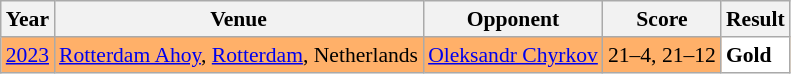<table class="sortable wikitable" style="font-size: 90%;">
<tr>
<th>Year</th>
<th>Venue</th>
<th>Opponent</th>
<th>Score</th>
<th>Result</th>
</tr>
<tr style="background:#FFB069">
<td align="center"><a href='#'>2023</a></td>
<td align="left"><a href='#'>Rotterdam Ahoy</a>, <a href='#'>Rotterdam</a>, Netherlands</td>
<td align="left"> <a href='#'>Oleksandr Chyrkov</a></td>
<td align="left">21–4, 21–12</td>
<td style="text-align:left; background:white"> <strong>Gold</strong></td>
</tr>
</table>
